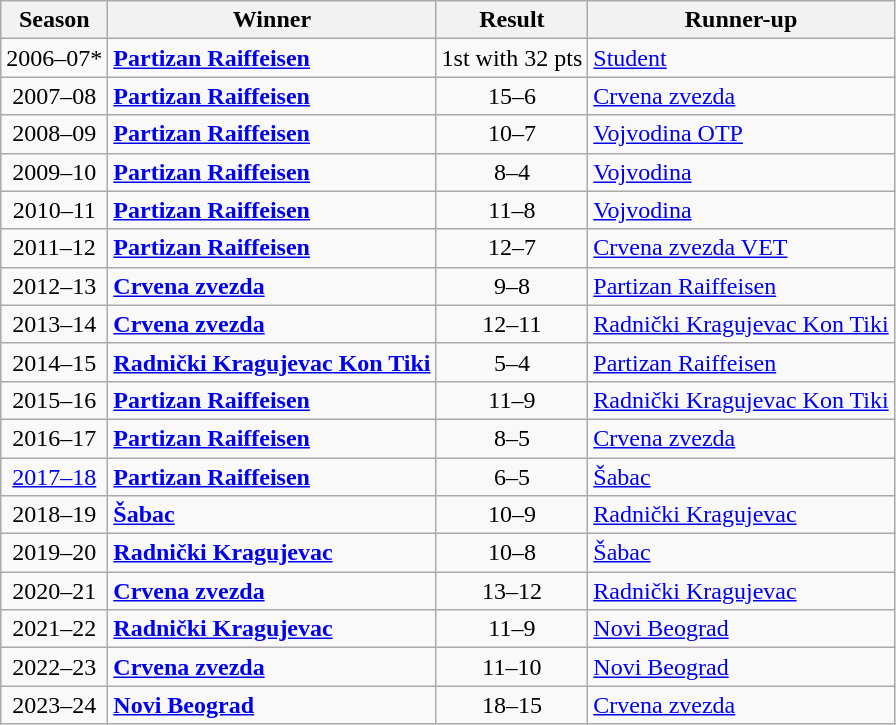<table class="wikitable">
<tr>
<th>Season</th>
<th>Winner</th>
<th>Result</th>
<th>Runner-up</th>
</tr>
<tr>
<td align=center>2006–07*</td>
<td><strong><a href='#'>Partizan Raiffeisen</a></strong></td>
<td align=center>1st with 32 pts</td>
<td><a href='#'>Student</a></td>
</tr>
<tr>
<td align=center>2007–08</td>
<td><strong><a href='#'>Partizan Raiffeisen</a></strong></td>
<td align=center>15–6</td>
<td><a href='#'>Crvena zvezda</a></td>
</tr>
<tr>
<td align=center>2008–09</td>
<td><strong><a href='#'>Partizan Raiffeisen</a></strong></td>
<td align=center>10–7</td>
<td><a href='#'>Vojvodina OTP</a></td>
</tr>
<tr>
<td align=center>2009–10</td>
<td><strong><a href='#'>Partizan Raiffeisen</a></strong></td>
<td align=center>8–4</td>
<td><a href='#'>Vojvodina</a></td>
</tr>
<tr>
<td align=center>2010–11</td>
<td><strong><a href='#'>Partizan Raiffeisen</a></strong></td>
<td align=center>11–8</td>
<td><a href='#'>Vojvodina</a></td>
</tr>
<tr>
<td align=center>2011–12</td>
<td><strong><a href='#'>Partizan Raiffeisen</a></strong></td>
<td align=center>12–7</td>
<td><a href='#'>Crvena zvezda VET</a></td>
</tr>
<tr>
<td align=center>2012–13</td>
<td><strong><a href='#'>Crvena zvezda</a></strong></td>
<td align=center>9–8</td>
<td><a href='#'>Partizan Raiffeisen</a></td>
</tr>
<tr>
<td align=center>2013–14</td>
<td><strong><a href='#'>Crvena zvezda</a></strong></td>
<td align=center>12–11</td>
<td><a href='#'>Radnički Kragujevac Kon Tiki</a></td>
</tr>
<tr>
<td align=center>2014–15</td>
<td><strong><a href='#'>Radnički Kragujevac Kon Tiki</a></strong></td>
<td align=center>5–4</td>
<td><a href='#'>Partizan Raiffeisen</a></td>
</tr>
<tr>
<td align=center>2015–16</td>
<td><strong><a href='#'>Partizan Raiffeisen</a></strong></td>
<td align=center>11–9</td>
<td><a href='#'>Radnički Kragujevac Kon Tiki</a></td>
</tr>
<tr>
<td align=center>2016–17</td>
<td><strong><a href='#'>Partizan Raiffeisen</a></strong></td>
<td align=center>8–5</td>
<td><a href='#'>Crvena zvezda</a></td>
</tr>
<tr>
<td align=center><a href='#'>2017–18</a></td>
<td><strong><a href='#'>Partizan Raiffeisen</a></strong></td>
<td align=center>6–5</td>
<td><a href='#'>Šabac</a></td>
</tr>
<tr>
<td align=center>2018–19</td>
<td><strong><a href='#'>Šabac</a></strong></td>
<td align=center>10–9</td>
<td><a href='#'>Radnički Kragujevac</a></td>
</tr>
<tr>
<td align=center>2019–20</td>
<td><strong><a href='#'>Radnički Kragujevac</a></strong></td>
<td align=center>10–8</td>
<td><a href='#'>Šabac</a></td>
</tr>
<tr>
<td align=center>2020–21</td>
<td><strong><a href='#'>Crvena zvezda</a></strong></td>
<td align=center>13–12</td>
<td><a href='#'>Radnički Kragujevac</a></td>
</tr>
<tr>
<td align=center>2021–22</td>
<td><strong><a href='#'>Radnički Kragujevac</a></strong></td>
<td align=center>11–9</td>
<td><a href='#'>Novi Beograd</a></td>
</tr>
<tr>
<td align=center>2022–23</td>
<td><strong><a href='#'>Crvena zvezda</a></strong></td>
<td align=center>11–10</td>
<td><a href='#'>Novi Beograd</a></td>
</tr>
<tr>
<td align=center>2023–24</td>
<td><strong><a href='#'>Novi Beograd</a></strong></td>
<td align=center>18–15</td>
<td><a href='#'>Crvena zvezda</a></td>
</tr>
</table>
